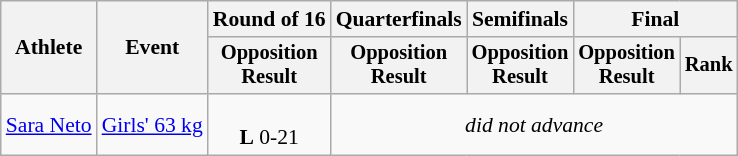<table class="wikitable" style="font-size:90%;">
<tr>
<th rowspan=2>Athlete</th>
<th rowspan=2>Event</th>
<th>Round of 16</th>
<th>Quarterfinals</th>
<th>Semifinals</th>
<th colspan=2>Final</th>
</tr>
<tr style="font-size:95%">
<th>Opposition<br>Result</th>
<th>Opposition<br>Result</th>
<th>Opposition<br>Result</th>
<th>Opposition<br>Result</th>
<th>Rank</th>
</tr>
<tr align=center>
<td><a href='#'>Sara Neto</a></td>
<td><a href='#'>Girls' 63 kg</a></td>
<td><br> <strong>L</strong> 0-21</td>
<td colspan=4><em>did not advance</em></td>
</tr>
</table>
